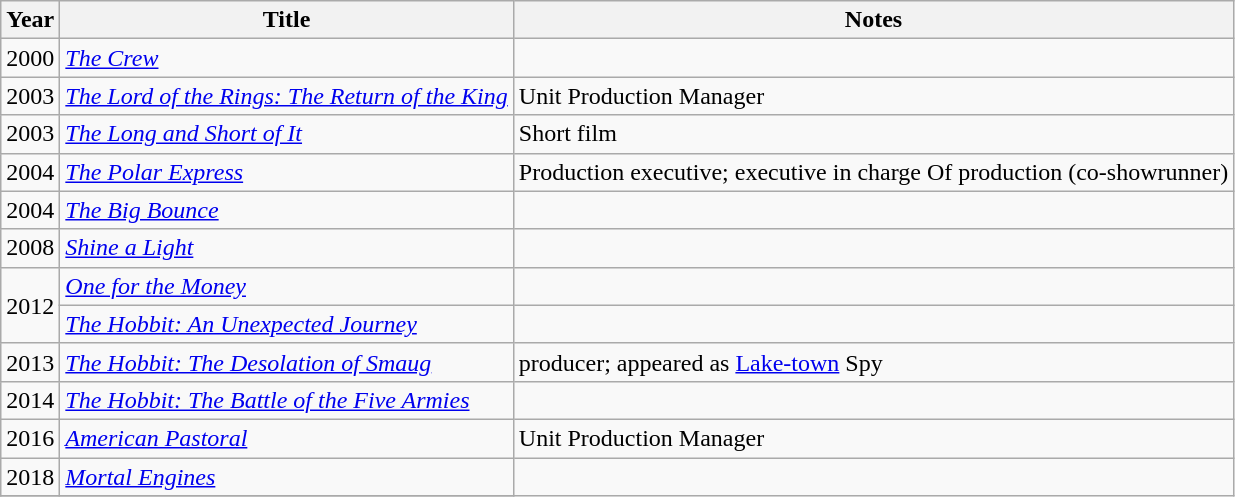<table class="wikitable sortable">
<tr>
<th>Year</th>
<th>Title</th>
<th class="unsortable">Notes</th>
</tr>
<tr>
<td>2000</td>
<td><em><a href='#'>The Crew</a></em></td>
<td></td>
</tr>
<tr>
<td>2003</td>
<td><em><a href='#'>The Lord of the Rings: The Return of the King</a></em></td>
<td>Unit Production Manager</td>
</tr>
<tr>
<td>2003</td>
<td><em><a href='#'>The Long and Short of It</a></em></td>
<td>Short film</td>
</tr>
<tr>
<td>2004</td>
<td><em><a href='#'>The Polar Express</a></em></td>
<td>Production executive; executive in charge Of production (co-showrunner)</td>
</tr>
<tr>
<td>2004</td>
<td><em><a href='#'>The Big Bounce</a></em></td>
<td></td>
</tr>
<tr>
<td>2008</td>
<td><em><a href='#'>Shine a Light</a></em></td>
<td></td>
</tr>
<tr>
<td rowspan=2>2012</td>
<td><em><a href='#'>One for the Money</a></em></td>
<td></td>
</tr>
<tr>
<td><em><a href='#'>The Hobbit: An Unexpected Journey</a></em></td>
<td></td>
</tr>
<tr>
<td>2013</td>
<td><em><a href='#'>The Hobbit: The Desolation of Smaug</a></em></td>
<td>producer; appeared as <a href='#'>Lake-town</a> Spy</td>
</tr>
<tr>
<td>2014</td>
<td><em><a href='#'>The Hobbit: The Battle of the Five Armies</a></em></td>
<td></td>
</tr>
<tr>
<td>2016</td>
<td><em><a href='#'>American Pastoral</a></em></td>
<td>Unit Production Manager</td>
</tr>
<tr>
<td>2018</td>
<td><em><a href='#'>Mortal Engines</a></em></td>
</tr>
<tr>
</tr>
</table>
